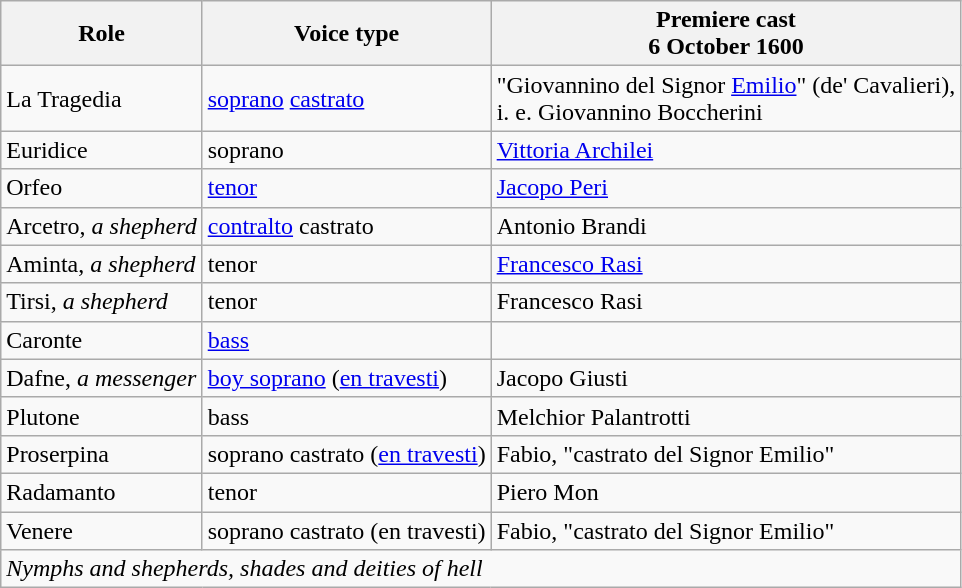<table class="wikitable">
<tr>
<th>Role</th>
<th>Voice type</th>
<th>Premiere cast<br>6 October 1600</th>
</tr>
<tr>
<td>La Tragedia</td>
<td><a href='#'>soprano</a> <a href='#'>castrato</a></td>
<td>"Giovannino del Signor <a href='#'>Emilio</a>" (de' Cavalieri),<br>i. e. Giovannino Boccherini</td>
</tr>
<tr>
<td>Euridice</td>
<td>soprano</td>
<td><a href='#'>Vittoria Archilei</a></td>
</tr>
<tr>
<td>Orfeo</td>
<td><a href='#'>tenor</a></td>
<td><a href='#'>Jacopo Peri</a></td>
</tr>
<tr>
<td>Arcetro, <em>a shepherd</em></td>
<td><a href='#'>contralto</a>	castrato</td>
<td>Antonio Brandi</td>
</tr>
<tr>
<td>Aminta, <em>a shepherd</em></td>
<td>tenor</td>
<td><a href='#'>Francesco Rasi</a></td>
</tr>
<tr>
<td>Tirsi, <em>a shepherd</em></td>
<td>tenor</td>
<td>Francesco Rasi</td>
</tr>
<tr>
<td>Caronte</td>
<td><a href='#'>bass</a></td>
<td></td>
</tr>
<tr>
<td>Dafne, <em>a messenger</em></td>
<td><a href='#'>boy soprano</a> (<a href='#'>en travesti</a>)</td>
<td>Jacopo Giusti</td>
</tr>
<tr>
<td>Plutone</td>
<td>bass</td>
<td>Melchior Palantrotti</td>
</tr>
<tr>
<td>Proserpina</td>
<td>soprano castrato (<a href='#'>en travesti</a>)</td>
<td>Fabio, "castrato del Signor Emilio"</td>
</tr>
<tr>
<td>Radamanto</td>
<td>tenor</td>
<td>Piero Mon</td>
</tr>
<tr>
<td>Venere</td>
<td>soprano castrato (en travesti)</td>
<td>Fabio, "castrato del Signor Emilio"</td>
</tr>
<tr>
<td colspan="3"><em>Nymphs and shepherds, shades and deities of hell</em></td>
</tr>
</table>
